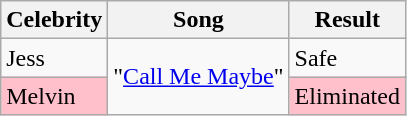<table class="wikitable sortable collapsed">
<tr>
<th>Celebrity</th>
<th>Song</th>
<th>Result</th>
</tr>
<tr>
<td>Jess</td>
<td rowspan=2>"<a href='#'>Call Me Maybe</a>"</td>
<td>Safe</td>
</tr>
<tr style="background:pink;">
<td>Melvin</td>
<td>Eliminated</td>
</tr>
</table>
